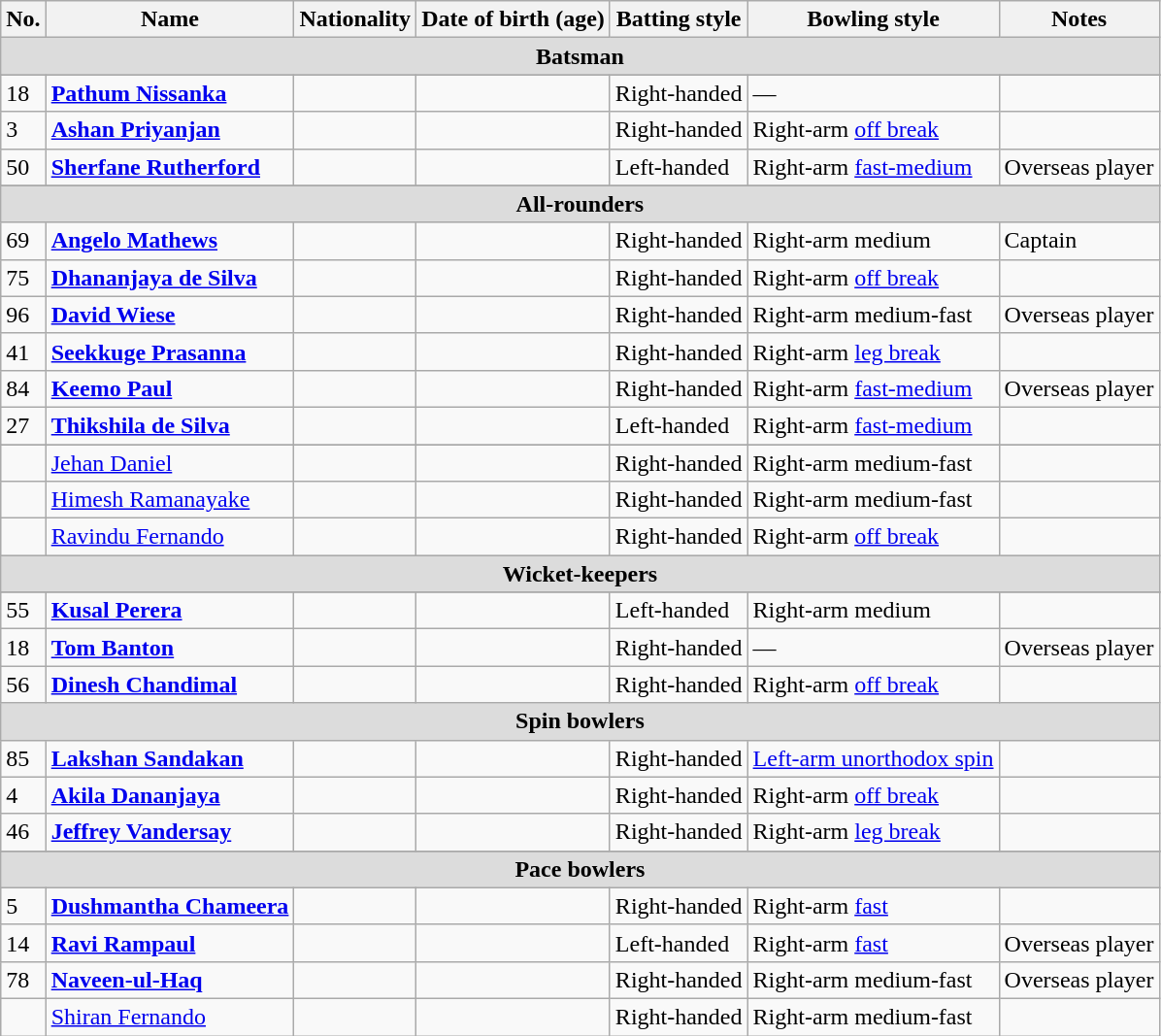<table class="wikitable">
<tr>
<th>No.</th>
<th>Name</th>
<th>Nationality</th>
<th>Date of birth (age)</th>
<th>Batting style</th>
<th>Bowling style</th>
<th>Notes</th>
</tr>
<tr>
<th colspan="7" style="background:#dcdcdc; text-align:center;">Batsman</th>
</tr>
<tr>
</tr>
<tr>
<td>18</td>
<td><strong><a href='#'>Pathum Nissanka</a></strong></td>
<td></td>
<td></td>
<td>Right-handed</td>
<td>—</td>
<td></td>
</tr>
<tr>
<td>3</td>
<td><strong><a href='#'>Ashan Priyanjan</a></strong></td>
<td></td>
<td></td>
<td>Right-handed</td>
<td>Right-arm <a href='#'>off break</a></td>
<td></td>
</tr>
<tr>
<td>50</td>
<td><strong><a href='#'>Sherfane Rutherford</a></strong></td>
<td></td>
<td></td>
<td>Left-handed</td>
<td>Right-arm <a href='#'>fast-medium</a></td>
<td>Overseas player</td>
</tr>
<tr>
</tr>
<tr>
<th colspan="7" style="background: #DCDCDC" align="center">All-rounders</th>
</tr>
<tr>
<td>69</td>
<td><strong><a href='#'>Angelo Mathews</a></strong></td>
<td></td>
<td></td>
<td>Right-handed</td>
<td>Right-arm medium</td>
<td>Captain</td>
</tr>
<tr>
<td>75</td>
<td><strong><a href='#'>Dhananjaya de Silva</a></strong></td>
<td></td>
<td></td>
<td>Right-handed</td>
<td>Right-arm <a href='#'>off break</a></td>
<td></td>
</tr>
<tr>
<td>96</td>
<td><strong><a href='#'>David Wiese</a></strong></td>
<td></td>
<td></td>
<td>Right-handed</td>
<td>Right-arm medium-fast</td>
<td>Overseas player</td>
</tr>
<tr>
<td>41</td>
<td><strong><a href='#'>Seekkuge Prasanna</a></strong></td>
<td></td>
<td></td>
<td>Right-handed</td>
<td>Right-arm <a href='#'>leg break</a></td>
<td></td>
</tr>
<tr>
<td>84</td>
<td><strong><a href='#'>Keemo Paul</a></strong></td>
<td></td>
<td></td>
<td>Right-handed</td>
<td>Right-arm <a href='#'>fast-medium</a></td>
<td>Overseas player</td>
</tr>
<tr>
<td>27</td>
<td><strong><a href='#'>Thikshila de Silva</a></strong></td>
<td></td>
<td></td>
<td>Left-handed</td>
<td>Right-arm <a href='#'>fast-medium</a></td>
<td></td>
</tr>
<tr>
</tr>
<tr>
<td></td>
<td><a href='#'>Jehan Daniel</a></td>
<td></td>
<td></td>
<td>Right-handed</td>
<td>Right-arm medium-fast</td>
<td></td>
</tr>
<tr>
<td></td>
<td><a href='#'>Himesh Ramanayake</a></td>
<td></td>
<td></td>
<td>Right-handed</td>
<td>Right-arm medium-fast</td>
<td></td>
</tr>
<tr>
<td></td>
<td><a href='#'>Ravindu Fernando</a></td>
<td></td>
<td></td>
<td>Right-handed</td>
<td>Right-arm <a href='#'>off break</a></td>
<td></td>
</tr>
<tr>
<th colspan="7" style="background: #DCDCDC" align="center">Wicket-keepers</th>
</tr>
<tr>
</tr>
<tr>
<td>55</td>
<td><strong><a href='#'>Kusal Perera</a></strong></td>
<td></td>
<td></td>
<td>Left-handed</td>
<td>Right-arm medium</td>
<td></td>
</tr>
<tr>
<td>18</td>
<td><strong><a href='#'>Tom Banton</a></strong></td>
<td></td>
<td></td>
<td>Right-handed</td>
<td>—</td>
<td>Overseas player</td>
</tr>
<tr>
<td>56</td>
<td><strong><a href='#'>Dinesh Chandimal</a></strong></td>
<td></td>
<td></td>
<td>Right-handed</td>
<td>Right-arm <a href='#'>off break</a></td>
<td></td>
</tr>
<tr>
<th colspan="7" style="background: #DCDCDC" align="center">Spin bowlers</th>
</tr>
<tr>
<td>85</td>
<td><strong><a href='#'>Lakshan Sandakan</a></strong></td>
<td></td>
<td></td>
<td>Right-handed</td>
<td><a href='#'>Left-arm unorthodox spin</a></td>
<td></td>
</tr>
<tr>
<td>4</td>
<td><strong><a href='#'>Akila Dananjaya</a></strong></td>
<td></td>
<td></td>
<td>Right-handed</td>
<td>Right-arm <a href='#'>off break</a></td>
<td></td>
</tr>
<tr>
<td>46</td>
<td><strong><a href='#'>Jeffrey Vandersay</a></strong></td>
<td></td>
<td></td>
<td>Right-handed</td>
<td>Right-arm <a href='#'>leg break</a></td>
<td></td>
</tr>
<tr>
</tr>
<tr>
<th colspan="7" style="background: #DCDCDC" align="center">Pace bowlers</th>
</tr>
<tr>
<td>5</td>
<td><strong><a href='#'>Dushmantha Chameera</a></strong></td>
<td></td>
<td></td>
<td>Right-handed</td>
<td>Right-arm <a href='#'>fast</a></td>
<td></td>
</tr>
<tr>
<td>14</td>
<td><strong><a href='#'>Ravi Rampaul</a></strong></td>
<td></td>
<td></td>
<td>Left-handed</td>
<td>Right-arm <a href='#'>fast</a></td>
<td>Overseas player</td>
</tr>
<tr>
<td>78</td>
<td><strong><a href='#'>Naveen-ul-Haq</a></strong></td>
<td></td>
<td></td>
<td>Right-handed</td>
<td>Right-arm medium-fast</td>
<td>Overseas player</td>
</tr>
<tr>
<td></td>
<td><a href='#'>Shiran Fernando</a></td>
<td></td>
<td></td>
<td>Right-handed</td>
<td>Right-arm medium-fast</td>
<td></td>
</tr>
</table>
